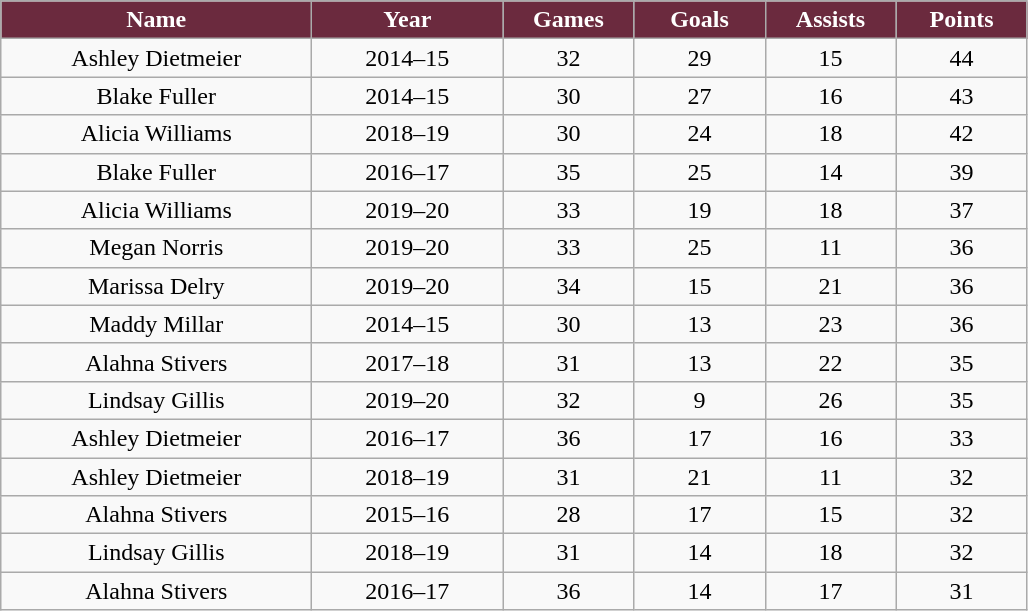<table class="wikitable">
<tr align="center"  style=" background:#6B2A3E; color:#ffffff;">
<td ! scope="col" width="200px"><strong>Name</strong></td>
<td ! scope="col" width="120px"><strong>Year</strong></td>
<td ! scope="col" width="80px"><strong>Games</strong></td>
<td ! scope="col" width="80px"><strong>Goals</strong></td>
<td ! scope="col" width="80px"><strong>Assists</strong></td>
<td ! scope="col" width="80px"><strong>Points</strong></td>
</tr>
<tr align="center" bgcolor="">
<td>Ashley Dietmeier</td>
<td>2014–15</td>
<td>32</td>
<td>29</td>
<td>15</td>
<td>44</td>
</tr>
<tr align="center" bgcolor="">
<td>Blake Fuller</td>
<td>2014–15</td>
<td>30</td>
<td>27</td>
<td>16</td>
<td>43</td>
</tr>
<tr align="center" bgcolor="">
<td>Alicia Williams</td>
<td>2018–19</td>
<td>30</td>
<td>24</td>
<td>18</td>
<td>42</td>
</tr>
<tr align="center" bgcolor="">
<td>Blake Fuller</td>
<td>2016–17</td>
<td>35</td>
<td>25</td>
<td>14</td>
<td>39</td>
</tr>
<tr align="center" bgcolor="">
<td>Alicia Williams</td>
<td>2019–20</td>
<td>33</td>
<td>19</td>
<td>18</td>
<td>37</td>
</tr>
<tr align="center" bgcolor="">
<td>Megan Norris</td>
<td>2019–20</td>
<td>33</td>
<td>25</td>
<td>11</td>
<td>36</td>
</tr>
<tr align="center" bgcolor="">
<td>Marissa Delry</td>
<td>2019–20</td>
<td>34</td>
<td>15</td>
<td>21</td>
<td>36</td>
</tr>
<tr align="center" bgcolor="">
<td>Maddy Millar</td>
<td>2014–15</td>
<td>30</td>
<td>13</td>
<td>23</td>
<td>36</td>
</tr>
<tr align="center" bgcolor="">
<td>Alahna Stivers</td>
<td>2017–18</td>
<td>31</td>
<td>13</td>
<td>22</td>
<td>35</td>
</tr>
<tr align="center" bgcolor="">
<td>Lindsay Gillis</td>
<td>2019–20</td>
<td>32</td>
<td>9</td>
<td>26</td>
<td>35</td>
</tr>
<tr align="center" bgcolor="">
<td>Ashley Dietmeier</td>
<td>2016–17</td>
<td>36</td>
<td>17</td>
<td>16</td>
<td>33</td>
</tr>
<tr align="center" bgcolor="">
<td>Ashley Dietmeier</td>
<td>2018–19</td>
<td>31</td>
<td>21</td>
<td>11</td>
<td>32</td>
</tr>
<tr align="center" bgcolor="">
<td>Alahna Stivers</td>
<td>2015–16</td>
<td>28</td>
<td>17</td>
<td>15</td>
<td>32</td>
</tr>
<tr align="center" bgcolor="">
<td>Lindsay Gillis</td>
<td>2018–19</td>
<td>31</td>
<td>14</td>
<td>18</td>
<td>32</td>
</tr>
<tr align="center" bgcolor="">
<td>Alahna Stivers</td>
<td>2016–17</td>
<td>36</td>
<td>14</td>
<td>17</td>
<td>31</td>
</tr>
</table>
